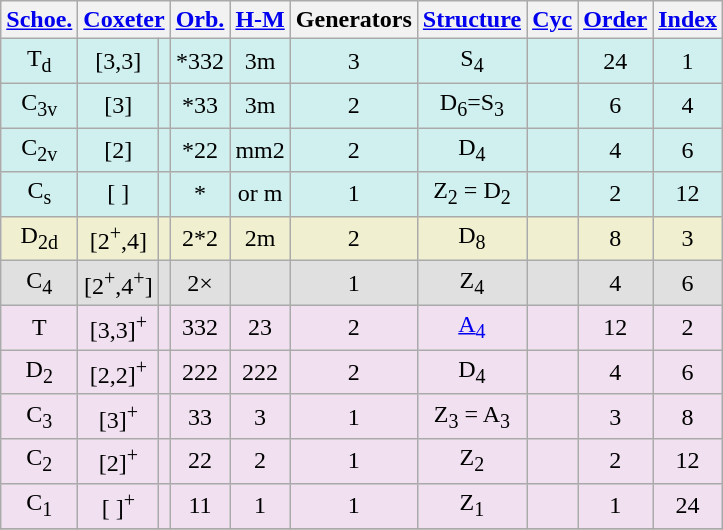<table class="wikitable sortable">
<tr>
<th><a href='#'>Schoe.</a></th>
<th colspan=2><a href='#'>Coxeter</a></th>
<th><a href='#'>Orb.</a></th>
<th><a href='#'>H-M</a></th>
<th>Generators</th>
<th><a href='#'>Structure</a></th>
<th><a href='#'>Cyc</a></th>
<th><a href='#'>Order</a></th>
<th><a href='#'>Index</a></th>
</tr>
<tr align=center BGCOLOR="#d0f0f0">
<td>T<sub>d</sub></td>
<td>[3,3]</td>
<td></td>
<td>*332</td>
<td>3m</td>
<td>3</td>
<td>S<sub>4</sub></td>
<td></td>
<td>24</td>
<td>1</td>
</tr>
<tr align=center BGCOLOR="#d0f0f0">
<td>C<sub>3v</sub></td>
<td>[3]</td>
<td></td>
<td>*33</td>
<td>3m</td>
<td>2</td>
<td>D<sub>6</sub>=S<sub>3</sub></td>
<td></td>
<td>6</td>
<td>4</td>
</tr>
<tr align=center BGCOLOR="#d0f0f0">
<td>C<sub>2v</sub></td>
<td>[2]</td>
<td></td>
<td>*22</td>
<td>mm2</td>
<td>2</td>
<td>D<sub>4</sub></td>
<td></td>
<td>4</td>
<td>6</td>
</tr>
<tr align=center BGCOLOR="#d0f0f0">
<td>C<sub>s</sub></td>
<td>[ ]</td>
<td></td>
<td>*</td>
<td> or m</td>
<td>1</td>
<td>Z<sub>2</sub> = D<sub>2</sub></td>
<td></td>
<td>2</td>
<td>12</td>
</tr>
<tr align=center BGCOLOR="#f0f0d0">
<td>D<sub>2d</sub></td>
<td>[2<sup>+</sup>,4]</td>
<td></td>
<td>2*2</td>
<td>2m</td>
<td>2</td>
<td>D<sub>8</sub></td>
<td></td>
<td>8</td>
<td>3</td>
</tr>
<tr align=center BGCOLOR="#e0e0e0">
<td>C<sub>4</sub></td>
<td>[2<sup>+</sup>,4<sup>+</sup>]</td>
<td></td>
<td>2×</td>
<td></td>
<td>1</td>
<td>Z<sub>4</sub></td>
<td></td>
<td>4</td>
<td>6</td>
</tr>
<tr align=center BGCOLOR="#f0e0f0">
<td>T</td>
<td>[3,3]<sup>+</sup></td>
<td></td>
<td>332</td>
<td>23</td>
<td>2</td>
<td><a href='#'>A<sub>4</sub></a></td>
<td></td>
<td>12</td>
<td>2</td>
</tr>
<tr align=center BGCOLOR="#f0e0f0">
<td>D<sub>2</sub></td>
<td>[2,2]<sup>+</sup></td>
<td></td>
<td>222</td>
<td>222</td>
<td>2</td>
<td>D<sub>4</sub></td>
<td></td>
<td>4</td>
<td>6</td>
</tr>
<tr align=center BGCOLOR="#f0e0f0">
<td>C<sub>3</sub></td>
<td>[3]<sup>+</sup></td>
<td></td>
<td>33</td>
<td>3</td>
<td>1</td>
<td>Z<sub>3</sub> = A<sub>3</sub></td>
<td></td>
<td>3</td>
<td>8</td>
</tr>
<tr align=center BGCOLOR="#f0e0f0">
<td>C<sub>2</sub></td>
<td>[2]<sup>+</sup></td>
<td></td>
<td>22</td>
<td>2</td>
<td>1</td>
<td>Z<sub>2</sub></td>
<td></td>
<td>2</td>
<td>12</td>
</tr>
<tr align=center BGCOLOR="#f0e0f0">
<td>C<sub>1</sub></td>
<td>[ ]<sup>+</sup></td>
<td></td>
<td>11</td>
<td>1</td>
<td>1</td>
<td>Z<sub>1</sub></td>
<td></td>
<td>1</td>
<td>24</td>
</tr>
<tr>
</tr>
</table>
